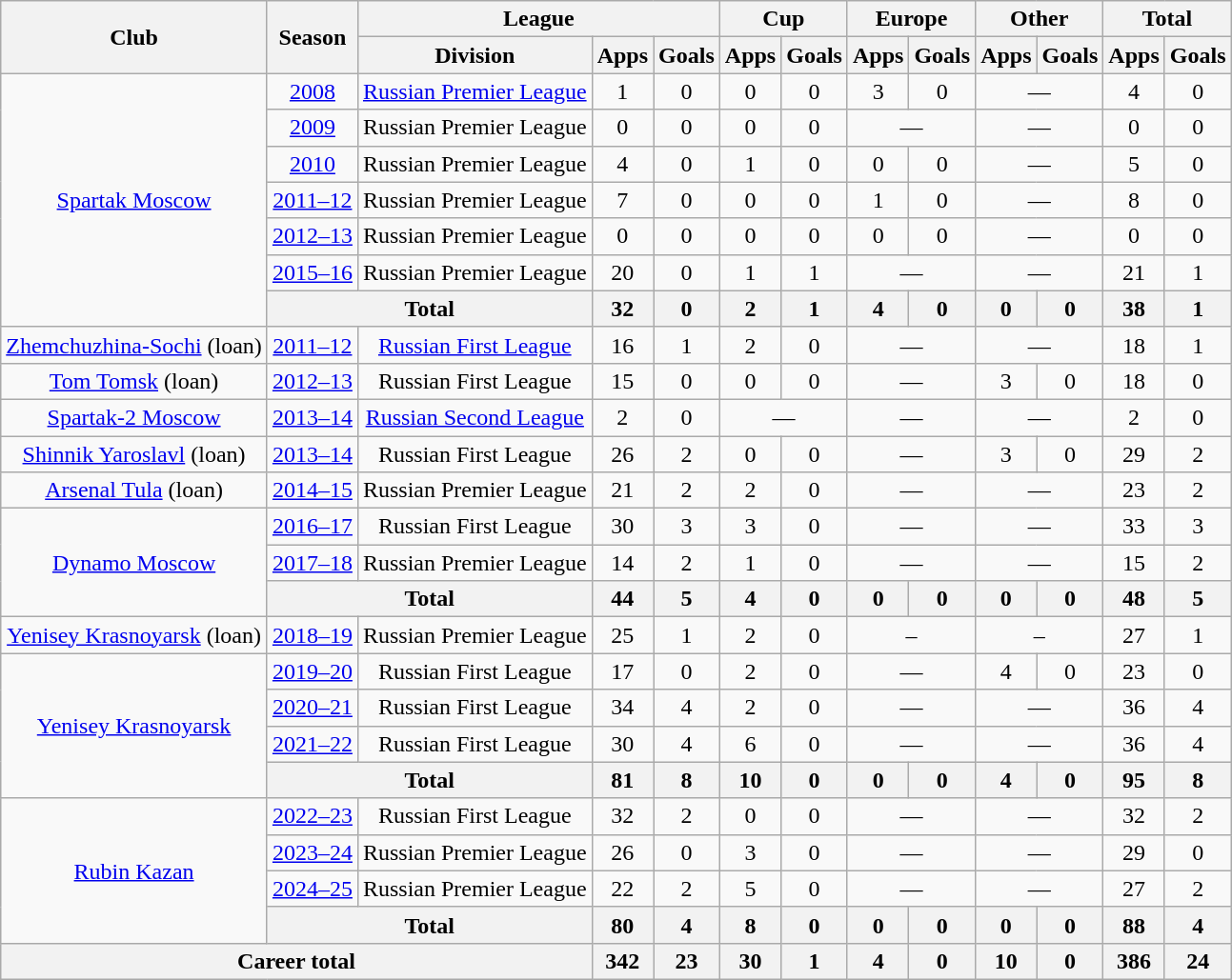<table class="wikitable" style="text-align: center;">
<tr>
<th rowspan="2">Club</th>
<th rowspan="2">Season</th>
<th colspan="3">League</th>
<th colspan="2">Cup</th>
<th colspan="2">Europe</th>
<th colspan="2">Other</th>
<th colspan="2">Total</th>
</tr>
<tr>
<th>Division</th>
<th>Apps</th>
<th>Goals</th>
<th>Apps</th>
<th>Goals</th>
<th>Apps</th>
<th>Goals</th>
<th>Apps</th>
<th>Goals</th>
<th>Apps</th>
<th>Goals</th>
</tr>
<tr>
<td rowspan=7><a href='#'>Spartak Moscow</a></td>
<td><a href='#'>2008</a></td>
<td><a href='#'>Russian Premier League</a></td>
<td>1</td>
<td>0</td>
<td>0</td>
<td>0</td>
<td>3</td>
<td>0</td>
<td colspan="2">—</td>
<td>4</td>
<td>0</td>
</tr>
<tr>
<td><a href='#'>2009</a></td>
<td>Russian Premier League</td>
<td>0</td>
<td>0</td>
<td>0</td>
<td>0</td>
<td colspan="2">—</td>
<td colspan="2">—</td>
<td>0</td>
<td>0</td>
</tr>
<tr>
<td><a href='#'>2010</a></td>
<td>Russian Premier League</td>
<td>4</td>
<td>0</td>
<td>1</td>
<td>0</td>
<td>0</td>
<td>0</td>
<td colspan="2">—</td>
<td>5</td>
<td>0</td>
</tr>
<tr>
<td><a href='#'>2011–12</a></td>
<td>Russian Premier League</td>
<td>7</td>
<td>0</td>
<td>0</td>
<td>0</td>
<td>1</td>
<td>0</td>
<td colspan="2">—</td>
<td>8</td>
<td>0</td>
</tr>
<tr>
<td><a href='#'>2012–13</a></td>
<td>Russian Premier League</td>
<td>0</td>
<td>0</td>
<td>0</td>
<td>0</td>
<td>0</td>
<td>0</td>
<td colspan="2">—</td>
<td>0</td>
<td>0</td>
</tr>
<tr>
<td><a href='#'>2015–16</a></td>
<td>Russian Premier League</td>
<td>20</td>
<td>0</td>
<td>1</td>
<td>1</td>
<td colspan="2">—</td>
<td colspan="2">—</td>
<td>21</td>
<td>1</td>
</tr>
<tr>
<th colspan=2>Total</th>
<th>32</th>
<th>0</th>
<th>2</th>
<th>1</th>
<th>4</th>
<th>0</th>
<th>0</th>
<th>0</th>
<th>38</th>
<th>1</th>
</tr>
<tr>
<td><a href='#'>Zhemchuzhina-Sochi</a> (loan)</td>
<td><a href='#'>2011–12</a></td>
<td><a href='#'>Russian First League</a></td>
<td>16</td>
<td>1</td>
<td>2</td>
<td>0</td>
<td colspan="2">—</td>
<td colspan="2">—</td>
<td>18</td>
<td>1</td>
</tr>
<tr>
<td><a href='#'>Tom Tomsk</a> (loan)</td>
<td><a href='#'>2012–13</a></td>
<td>Russian First League</td>
<td>15</td>
<td>0</td>
<td>0</td>
<td>0</td>
<td colspan="2">—</td>
<td>3</td>
<td>0</td>
<td>18</td>
<td>0</td>
</tr>
<tr>
<td><a href='#'>Spartak-2 Moscow</a></td>
<td><a href='#'>2013–14</a></td>
<td><a href='#'>Russian Second League</a></td>
<td>2</td>
<td>0</td>
<td colspan="2">—</td>
<td colspan="2">—</td>
<td colspan="2">—</td>
<td>2</td>
<td>0</td>
</tr>
<tr>
<td><a href='#'>Shinnik Yaroslavl</a> (loan)</td>
<td><a href='#'>2013–14</a></td>
<td>Russian First League</td>
<td>26</td>
<td>2</td>
<td>0</td>
<td>0</td>
<td colspan="2">—</td>
<td>3</td>
<td>0</td>
<td>29</td>
<td>2</td>
</tr>
<tr>
<td><a href='#'>Arsenal Tula</a> (loan)</td>
<td><a href='#'>2014–15</a></td>
<td>Russian Premier League</td>
<td>21</td>
<td>2</td>
<td>2</td>
<td>0</td>
<td colspan="2">—</td>
<td colspan="2">—</td>
<td>23</td>
<td>2</td>
</tr>
<tr>
<td rowspan=3><a href='#'>Dynamo Moscow</a></td>
<td><a href='#'>2016–17</a></td>
<td>Russian First League</td>
<td>30</td>
<td>3</td>
<td>3</td>
<td>0</td>
<td colspan="2">—</td>
<td colspan="2">—</td>
<td>33</td>
<td>3</td>
</tr>
<tr>
<td><a href='#'>2017–18</a></td>
<td>Russian Premier League</td>
<td>14</td>
<td>2</td>
<td>1</td>
<td>0</td>
<td colspan="2">—</td>
<td colspan="2">—</td>
<td>15</td>
<td>2</td>
</tr>
<tr>
<th colspan=2>Total</th>
<th>44</th>
<th>5</th>
<th>4</th>
<th>0</th>
<th>0</th>
<th>0</th>
<th>0</th>
<th>0</th>
<th>48</th>
<th>5</th>
</tr>
<tr>
<td><a href='#'>Yenisey Krasnoyarsk</a> (loan)</td>
<td><a href='#'>2018–19</a></td>
<td>Russian Premier League</td>
<td>25</td>
<td>1</td>
<td>2</td>
<td>0</td>
<td colspan=2>–</td>
<td colspan=2>–</td>
<td>27</td>
<td>1</td>
</tr>
<tr>
<td rowspan="4"><a href='#'>Yenisey Krasnoyarsk</a></td>
<td><a href='#'>2019–20</a></td>
<td>Russian First League</td>
<td>17</td>
<td>0</td>
<td>2</td>
<td>0</td>
<td colspan="2">—</td>
<td>4</td>
<td>0</td>
<td>23</td>
<td>0</td>
</tr>
<tr>
<td><a href='#'>2020–21</a></td>
<td>Russian First League</td>
<td>34</td>
<td>4</td>
<td>2</td>
<td>0</td>
<td colspan="2">—</td>
<td colspan="2">—</td>
<td>36</td>
<td>4</td>
</tr>
<tr>
<td><a href='#'>2021–22</a></td>
<td>Russian First League</td>
<td>30</td>
<td>4</td>
<td>6</td>
<td>0</td>
<td colspan="2">—</td>
<td colspan="2">—</td>
<td>36</td>
<td>4</td>
</tr>
<tr>
<th colspan="2">Total</th>
<th>81</th>
<th>8</th>
<th>10</th>
<th>0</th>
<th>0</th>
<th>0</th>
<th>4</th>
<th>0</th>
<th>95</th>
<th>8</th>
</tr>
<tr>
<td rowspan="4"><a href='#'>Rubin Kazan</a></td>
<td><a href='#'>2022–23</a></td>
<td>Russian First League</td>
<td>32</td>
<td>2</td>
<td>0</td>
<td>0</td>
<td colspan="2">—</td>
<td colspan="2">—</td>
<td>32</td>
<td>2</td>
</tr>
<tr>
<td><a href='#'>2023–24</a></td>
<td>Russian Premier League</td>
<td>26</td>
<td>0</td>
<td>3</td>
<td>0</td>
<td colspan="2">—</td>
<td colspan="2">—</td>
<td>29</td>
<td>0</td>
</tr>
<tr>
<td><a href='#'>2024–25</a></td>
<td>Russian Premier League</td>
<td>22</td>
<td>2</td>
<td>5</td>
<td>0</td>
<td colspan="2">—</td>
<td colspan="2">—</td>
<td>27</td>
<td>2</td>
</tr>
<tr>
<th colspan="2">Total</th>
<th>80</th>
<th>4</th>
<th>8</th>
<th>0</th>
<th>0</th>
<th>0</th>
<th>0</th>
<th>0</th>
<th>88</th>
<th>4</th>
</tr>
<tr>
<th colspan="3">Career total</th>
<th>342</th>
<th>23</th>
<th>30</th>
<th>1</th>
<th>4</th>
<th>0</th>
<th>10</th>
<th>0</th>
<th>386</th>
<th>24</th>
</tr>
</table>
